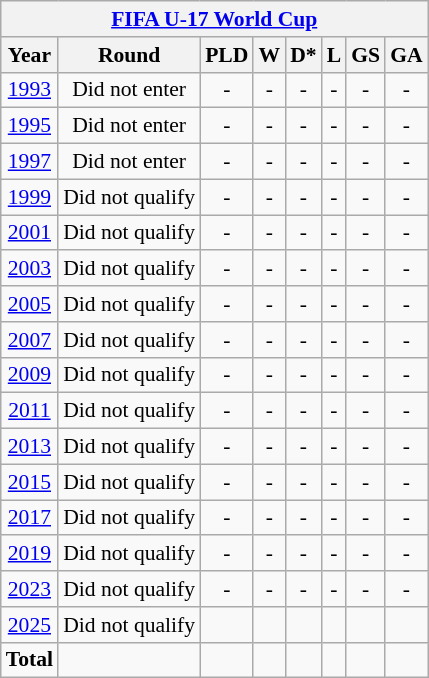<table class="wikitable" style="text-align: center;font-size:90%;">
<tr>
<th colspan=9><a href='#'>FIFA U-17 World Cup</a></th>
</tr>
<tr>
<th>Year</th>
<th>Round</th>
<th>PLD</th>
<th>W</th>
<th>D*</th>
<th>L</th>
<th>GS</th>
<th>GA</th>
</tr>
<tr>
<td> <a href='#'>1993</a></td>
<td>Did not enter</td>
<td>-</td>
<td>-</td>
<td>-</td>
<td>-</td>
<td>-</td>
<td>-</td>
</tr>
<tr>
<td> <a href='#'>1995</a></td>
<td>Did not enter</td>
<td>-</td>
<td>-</td>
<td>-</td>
<td>-</td>
<td>-</td>
<td>-</td>
</tr>
<tr>
<td> <a href='#'>1997</a></td>
<td>Did not enter</td>
<td>-</td>
<td>-</td>
<td>-</td>
<td>-</td>
<td>-</td>
<td>-</td>
</tr>
<tr>
<td> <a href='#'>1999</a></td>
<td>Did not qualify</td>
<td>-</td>
<td>-</td>
<td>-</td>
<td>-</td>
<td>-</td>
<td>-</td>
</tr>
<tr>
<td> <a href='#'>2001</a></td>
<td>Did not qualify</td>
<td>-</td>
<td>-</td>
<td>-</td>
<td>-</td>
<td>-</td>
<td>-</td>
</tr>
<tr>
<td> <a href='#'>2003</a></td>
<td>Did not qualify</td>
<td>-</td>
<td>-</td>
<td>-</td>
<td>-</td>
<td>-</td>
<td>-</td>
</tr>
<tr>
<td> <a href='#'>2005</a></td>
<td>Did not qualify</td>
<td>-</td>
<td>-</td>
<td>-</td>
<td>-</td>
<td>-</td>
<td>-</td>
</tr>
<tr>
<td> <a href='#'>2007</a></td>
<td>Did not qualify</td>
<td>-</td>
<td>-</td>
<td>-</td>
<td>-</td>
<td>-</td>
<td>-</td>
</tr>
<tr>
<td> <a href='#'>2009</a></td>
<td>Did not qualify</td>
<td>-</td>
<td>-</td>
<td>-</td>
<td>-</td>
<td>-</td>
<td>-</td>
</tr>
<tr>
<td> <a href='#'>2011</a></td>
<td>Did not qualify</td>
<td>-</td>
<td>-</td>
<td>-</td>
<td>-</td>
<td>-</td>
<td>-</td>
</tr>
<tr>
<td> <a href='#'>2013</a></td>
<td>Did not qualify</td>
<td>-</td>
<td>-</td>
<td>-</td>
<td>-</td>
<td>-</td>
<td>-</td>
</tr>
<tr>
<td> <a href='#'>2015</a></td>
<td>Did not qualify</td>
<td>-</td>
<td>-</td>
<td>-</td>
<td>-</td>
<td>-</td>
<td>-</td>
</tr>
<tr>
<td> <a href='#'>2017</a></td>
<td>Did not qualify</td>
<td>-</td>
<td>-</td>
<td>-</td>
<td>-</td>
<td>-</td>
<td>-</td>
</tr>
<tr>
<td> <a href='#'>2019</a></td>
<td>Did not qualify</td>
<td>-</td>
<td>-</td>
<td>-</td>
<td>-</td>
<td>-</td>
<td>-</td>
</tr>
<tr>
<td> <a href='#'>2023</a></td>
<td>Did not qualify</td>
<td>-</td>
<td>-</td>
<td>-</td>
<td>-</td>
<td>-</td>
<td>-</td>
</tr>
<tr>
<td> <a href='#'>2025</a></td>
<td>Did not qualify</td>
<td></td>
<td></td>
<td></td>
<td></td>
<td></td>
<td></td>
</tr>
<tr>
<td><strong>Total</strong></td>
<td></td>
<td></td>
<td></td>
<td></td>
<td></td>
<td></td>
<td></td>
</tr>
</table>
